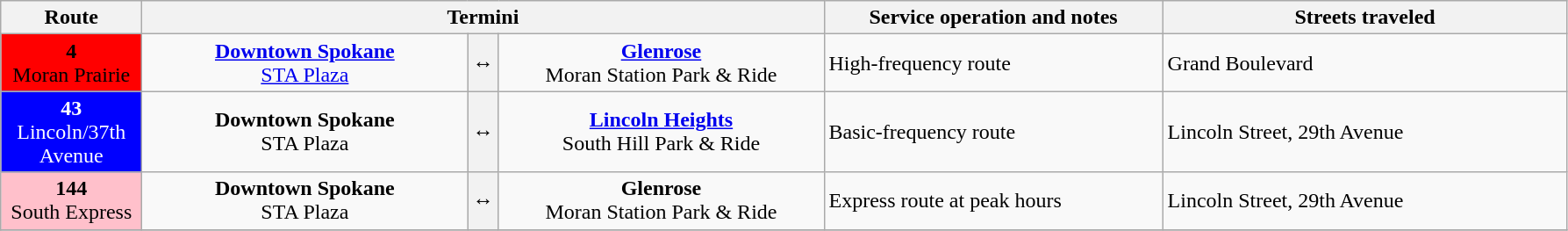<table class=wikitable style="font-size: 100%;" text-valign="center"|>
<tr>
<th width="100px">Route</th>
<th colspan=3>Termini</th>
<th width="250px">Service operation and notes</th>
<th width="300px">Streets traveled</th>
</tr>
<tr>
<td style="background:red; color:black" align="center" valign=center><div><strong>4</strong><br>Moran Prairie</div></td>
<td ! width="240px" align="center"><strong><a href='#'>Downtown Spokane</a></strong> <br><a href='#'>STA Plaza</a><br></td>
<th><span>↔</span></th>
<td ! width="240px" align="center"><strong><a href='#'>Glenrose</a></strong><br>Moran Station Park & Ride<br></td>
<td>High-frequency route</td>
<td>Grand Boulevard</td>
</tr>
<tr>
<td style="background:blue; color:white" align="center" valign=center><div><strong>43</strong><br>Lincoln/37th Avenue</div></td>
<td ! width="240px" align="center"><strong>Downtown Spokane</strong> <br>STA Plaza<br></td>
<th><span>↔</span></th>
<td ! width="240px" align="center"><strong><a href='#'>Lincoln Heights</a></strong><br>South Hill Park & Ride<br></td>
<td>Basic-frequency route</td>
<td>Lincoln Street, 29th Avenue</td>
</tr>
<tr>
<td style="background:pink; color:black" align="center" valign=center><div><strong>144</strong><br>South Express</div></td>
<td ! width="240px" align="center"><strong>Downtown Spokane</strong> <br>STA Plaza<br></td>
<th><span>↔</span></th>
<td ! width="240px" align="center"><strong>Glenrose</strong><br>Moran Station Park & Ride<br></td>
<td>Express route at peak hours</td>
<td>Lincoln Street, 29th Avenue</td>
</tr>
<tr>
</tr>
</table>
